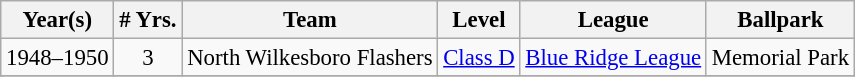<table class="wikitable" style="text-align:center; font-size: 95%;">
<tr>
<th>Year(s)</th>
<th># Yrs.</th>
<th>Team</th>
<th>Level</th>
<th>League</th>
<th>Ballpark</th>
</tr>
<tr>
<td>1948–1950</td>
<td>3</td>
<td>North Wilkesboro Flashers</td>
<td><a href='#'>Class D</a></td>
<td><a href='#'>Blue Ridge League</a></td>
<td>Memorial Park</td>
</tr>
<tr>
</tr>
</table>
